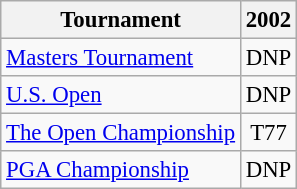<table class="wikitable" style="font-size:95%;">
<tr>
<th>Tournament</th>
<th>2002</th>
</tr>
<tr>
<td><a href='#'>Masters Tournament</a></td>
<td align="center">DNP</td>
</tr>
<tr>
<td><a href='#'>U.S. Open</a></td>
<td align="center">DNP</td>
</tr>
<tr>
<td><a href='#'>The Open Championship</a></td>
<td align="center">T77</td>
</tr>
<tr>
<td><a href='#'>PGA Championship</a></td>
<td align="center">DNP</td>
</tr>
</table>
